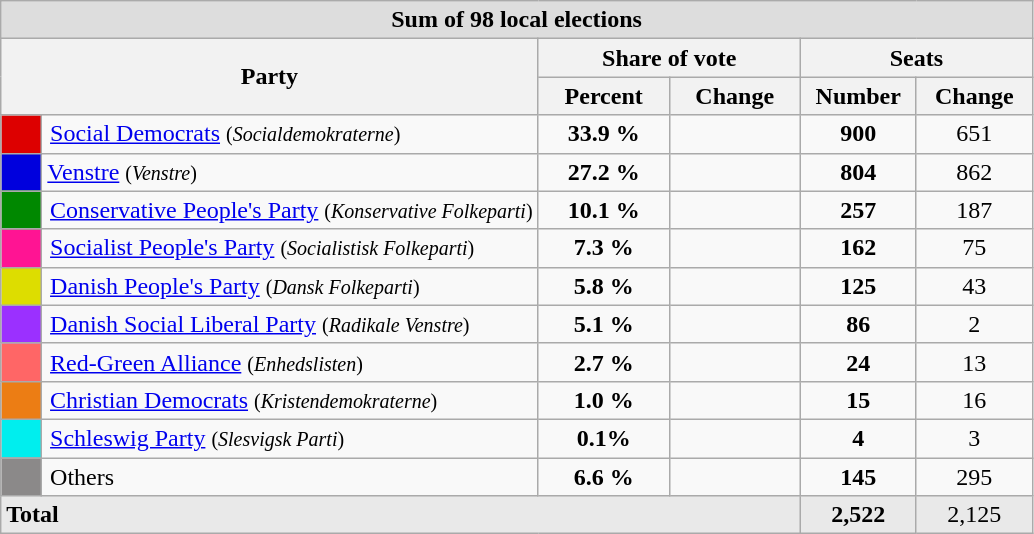<table class="wikitable" style="margin-left:1em;">
<tr>
<th colspan="6" style="background:#dddddd; text-align:center;"><strong>Sum of 98 local elections</strong></th>
</tr>
<tr>
<th rowspan="2" colspan="2">Party</th>
<th colspan="2">Share of vote</th>
<th colspan="2">Seats</th>
</tr>
<tr>
<th style="width:80px;">Percent</th>
<th style="width:80px;">Change</th>
<th style="width:70px;">Number</th>
<th style="width:70px;">Change</th>
</tr>
<tr>
<td style="background:#dd0000; text-align:center;"></td>
<td style="padding-left:5px;"><a href='#'>Social Democrats</a> <small>(<em>Socialdemokraterne</em>)</small></td>
<td style="text-align:center;"><strong>33.9 %</strong></td>
<td style="text-align:center;"></td>
<td style="text-align:center;"><strong>900</strong></td>
<td style="text-align:center;"> 651</td>
</tr>
<tr>
<td style="width:20px; background:#0000dd; text-align:center;"></td>
<td style="width:200px padding-left:5px;"><a href='#'>Venstre</a> <small>(<em>Venstre</em>)</small></td>
<td style="text-align:center;"><strong>27.2 %</strong></td>
<td style="text-align:center;"></td>
<td style="text-align:center;"><strong>804</strong></td>
<td style="text-align:center;"> 862</td>
</tr>
<tr>
<td style="background:#008800; text-align:center;"></td>
<td style="padding-left:5px;"><a href='#'>Conservative People's Party</a> <small>(<em>Konservative Folkeparti</em>)</small></td>
<td style="text-align:center;"><strong>10.1 %</strong></td>
<td style="text-align:center;"></td>
<td style="text-align:center;"><strong>257</strong></td>
<td style="text-align:center;"> 187</td>
</tr>
<tr>
<td style="background:#FF1493; text-align:center;"></td>
<td style="padding-left:5px;"><a href='#'>Socialist People's Party</a> <small>(<em>Socialistisk Folkeparti</em>)</small></td>
<td style="text-align:center;"><strong>7.3 %</strong></td>
<td style="text-align:center;"></td>
<td style="text-align:center;"><strong>162</strong></td>
<td style="text-align:center;"> 75</td>
</tr>
<tr>
<td style="background:#dddd00; text-align:center;"></td>
<td style="padding-left:5px;"><a href='#'>Danish People's Party</a> <small>(<em>Dansk Folkeparti</em>)</small></td>
<td style="text-align:center;"><strong>5.8 %</strong></td>
<td style="text-align:center;"></td>
<td style="text-align:center;"><strong>125</strong></td>
<td style="text-align:center;"> 43</td>
</tr>
<tr>
<td style="background:#9B30FF; text-align:center;"></td>
<td style="padding-left:5px;"><a href='#'>Danish Social Liberal Party</a> <small>(<em>Radikale Venstre</em>)</small></td>
<td style="text-align:center;"><strong>5.1 %</strong></td>
<td style="text-align:center;"></td>
<td style="text-align:center;"><strong>86</strong></td>
<td style="text-align:center;"> 2</td>
</tr>
<tr>
<td style="background:#FF6666; text-align:center;"></td>
<td style="padding-left:5px;"><a href='#'>Red-Green Alliance</a> <small>(<em>Enhedslisten</em>)</small></td>
<td style="text-align:center;"><strong>2.7 %</strong></td>
<td style="text-align:center;"></td>
<td style="text-align:center;"><strong>24</strong></td>
<td style="text-align:center;"> 13</td>
</tr>
<tr>
<td style="background:#EC7D14; text-align:center;"></td>
<td style="padding-left:5px;"><a href='#'>Christian Democrats</a> <small>(<em>Kristendemokraterne</em>)</small></td>
<td style="text-align:center;"><strong>1.0 %</strong></td>
<td style="text-align:center;"></td>
<td style="text-align:center;"><strong>15</strong></td>
<td style="text-align:center;"> 16</td>
</tr>
<tr>
<td style="background:#00EEEE; text-align:center;"></td>
<td style="padding-left:5px;"><a href='#'>Schleswig Party</a> <small>(<em>Slesvigsk Parti</em>)</small></td>
<td style="text-align:center;"><strong>0.1%</strong></td>
<td style="text-align:center;"></td>
<td style="text-align:center;"><strong>4</strong></td>
<td style="text-align:center;"> 3</td>
</tr>
<tr>
<td style="background:#8B8989;"></td>
<td style="padding-left:5px;">Others</td>
<td style="text-align:center;"><strong>6.6 %</strong></td>
<td style="text-align:center;"></td>
<td style="text-align:center;"><strong>145</strong></td>
<td style="text-align:center;"> 295</td>
</tr>
<tr>
<td style="background-color:#E9E9E9" colspan="4"><strong>Total</strong></td>
<td style="text-align:center; background-color:#E9E9E9"><strong>2,522</strong></td>
<td style="text-align:center; background-color:#E9E9E9"> 2,125</td>
</tr>
</table>
